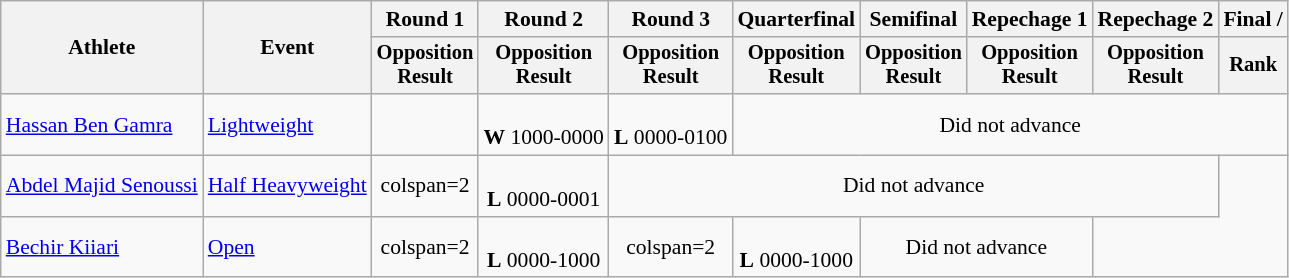<table class="wikitable" style="font-size:90%">
<tr>
<th rowspan="2">Athlete</th>
<th rowspan="2">Event</th>
<th>Round 1</th>
<th>Round 2</th>
<th>Round 3</th>
<th>Quarterfinal</th>
<th>Semifinal</th>
<th>Repechage 1</th>
<th>Repechage 2</th>
<th colspan=2>Final / </th>
</tr>
<tr style="font-size:95%">
<th>Opposition<br>Result</th>
<th>Opposition<br>Result</th>
<th>Opposition<br>Result</th>
<th>Opposition<br>Result</th>
<th>Opposition<br>Result</th>
<th>Opposition<br>Result</th>
<th>Opposition<br>Result</th>
<th>Rank</th>
</tr>
<tr align=center>
<td align=left><a href='#'>Hassan Ben Gamra</a></td>
<td align=left><a href='#'>Lightweight</a></td>
<td></td>
<td><br><strong>W</strong> 1000-0000</td>
<td><br><strong>L</strong> 0000-0100</td>
<td colspan=5>Did not advance</td>
</tr>
<tr align=center>
<td align=left><a href='#'>Abdel Majid Senoussi</a></td>
<td align=left><a href='#'>Half Heavyweight</a></td>
<td>colspan=2 </td>
<td><br><strong>L</strong> 0000-0001</td>
<td colspan=5>Did not advance</td>
</tr>
<tr align=center>
<td align=left><a href='#'>Bechir Kiiari</a></td>
<td align=left><a href='#'>Open</a></td>
<td>colspan=2 </td>
<td><br><strong>L</strong> 0000-1000</td>
<td>colspan=2 </td>
<td><br><strong>L</strong> 0000-1000</td>
<td colspan=2>Did not advance</td>
</tr>
</table>
